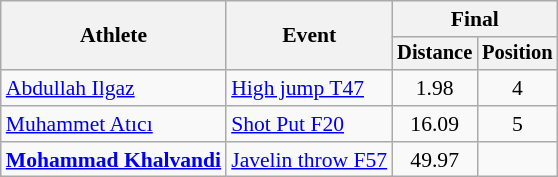<table class=wikitable style="font-size:90%">
<tr>
<th rowspan="2">Athlete</th>
<th rowspan="2">Event</th>
<th colspan="2">Final</th>
</tr>
<tr style="font-size:95%">
<th>Distance</th>
<th>Position</th>
</tr>
<tr align=center>
<td align=left><a href='#'>Abdullah Ilgaz</a></td>
<td align=left><a href='#'>High jump T47</a></td>
<td>1.98</td>
<td>4</td>
</tr>
<tr align=center>
<td align=left><a href='#'>Muhammet Atıcı</a></td>
<td align=left><a href='#'>Shot Put F20</a></td>
<td>16.09</td>
<td>5</td>
</tr>
<tr align=center>
<td align=left><strong><a href='#'>Mohammad Khalvandi</a></strong></td>
<td align=left><a href='#'>Javelin throw F57</a></td>
<td>49.97</td>
<td></td>
</tr>
</table>
